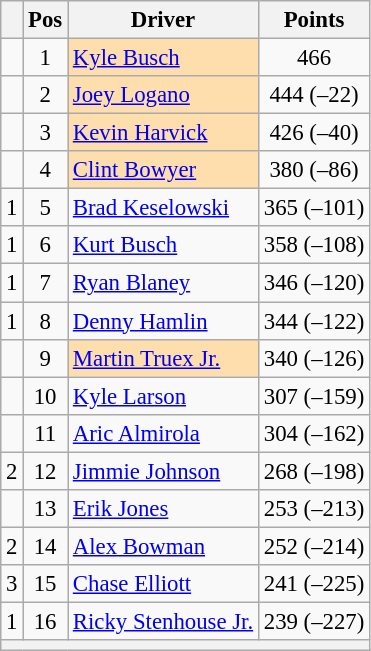<table class="wikitable" style="font-size: 95%">
<tr>
<th></th>
<th>Pos</th>
<th>Driver</th>
<th>Points</th>
</tr>
<tr>
<td align="left"></td>
<td style="text-align:center;">1</td>
<td style="background:#FFDEAD;"><a href='#'>Kyle Busch</a></td>
<td style="text-align:center;">466</td>
</tr>
<tr>
<td align="left"></td>
<td style="text-align:center;">2</td>
<td style="background:#FFDEAD;"><a href='#'>Joey Logano</a></td>
<td style="text-align:center;">444 (–22)</td>
</tr>
<tr>
<td align="left"></td>
<td style="text-align:center;">3</td>
<td style="background:#FFDEAD;"><a href='#'>Kevin Harvick</a></td>
<td style="text-align:center;">426 (–40)</td>
</tr>
<tr>
<td align="left"></td>
<td style="text-align:center;">4</td>
<td style="background:#FFDEAD;"><a href='#'>Clint Bowyer</a></td>
<td style="text-align:center;">380 (–86)</td>
</tr>
<tr>
<td align="left"> 1</td>
<td style="text-align:center;">5</td>
<td><a href='#'>Brad Keselowski</a></td>
<td style="text-align:center;">365 (–101)</td>
</tr>
<tr>
<td align="left"> 1</td>
<td style="text-align:center;">6</td>
<td><a href='#'>Kurt Busch</a></td>
<td style="text-align:center;">358 (–108)</td>
</tr>
<tr>
<td align="left"> 1</td>
<td style="text-align:center;">7</td>
<td><a href='#'>Ryan Blaney</a></td>
<td style="text-align:center;">346 (–120)</td>
</tr>
<tr>
<td align="left"> 1</td>
<td style="text-align:center;">8</td>
<td><a href='#'>Denny Hamlin</a></td>
<td style="text-align:center;">344 (–122)</td>
</tr>
<tr>
<td align="left"></td>
<td style="text-align:center;">9</td>
<td style="background:#FFDEAD;"><a href='#'>Martin Truex Jr.</a></td>
<td style="text-align:center;">340 (–126)</td>
</tr>
<tr>
<td align="left"></td>
<td style="text-align:center;">10</td>
<td><a href='#'>Kyle Larson</a></td>
<td style="text-align:center;">307 (–159)</td>
</tr>
<tr>
<td align="left"></td>
<td style="text-align:center;">11</td>
<td><a href='#'>Aric Almirola</a></td>
<td style="text-align:center;">304 (–162)</td>
</tr>
<tr>
<td align="left"> 2</td>
<td style="text-align:center;">12</td>
<td><a href='#'>Jimmie Johnson</a></td>
<td style="text-align:center;">268 (–198)</td>
</tr>
<tr>
<td align="left"></td>
<td style="text-align:center;">13</td>
<td><a href='#'>Erik Jones</a></td>
<td style="text-align:center;">253 (–213)</td>
</tr>
<tr>
<td align="left"> 2</td>
<td style="text-align:center;">14</td>
<td><a href='#'>Alex Bowman</a></td>
<td style="text-align:center;">252 (–214)</td>
</tr>
<tr>
<td align="left"> 3</td>
<td style="text-align:center;">15</td>
<td><a href='#'>Chase Elliott</a></td>
<td style="text-align:center;">241 (–225)</td>
</tr>
<tr>
<td align="left"> 1</td>
<td style="text-align:center;">16</td>
<td><a href='#'>Ricky Stenhouse Jr.</a></td>
<td style="text-align:center;">239 (–227)</td>
</tr>
<tr class="sortbottom">
<th colspan="9"></th>
</tr>
</table>
